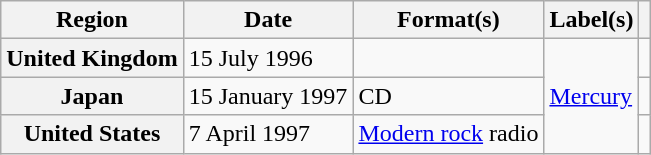<table class="wikitable plainrowheaders">
<tr>
<th scope="col">Region</th>
<th scope="col">Date</th>
<th scope="col">Format(s)</th>
<th scope="col">Label(s)</th>
<th scope="col"></th>
</tr>
<tr>
<th scope="row">United Kingdom</th>
<td>15 July 1996</td>
<td></td>
<td rowspan="3"><a href='#'>Mercury</a></td>
<td align="center"></td>
</tr>
<tr>
<th scope="row">Japan</th>
<td>15 January 1997</td>
<td>CD</td>
<td align="center"></td>
</tr>
<tr>
<th scope="row">United States</th>
<td>7 April 1997</td>
<td><a href='#'>Modern rock</a> radio</td>
<td align="center"></td>
</tr>
</table>
